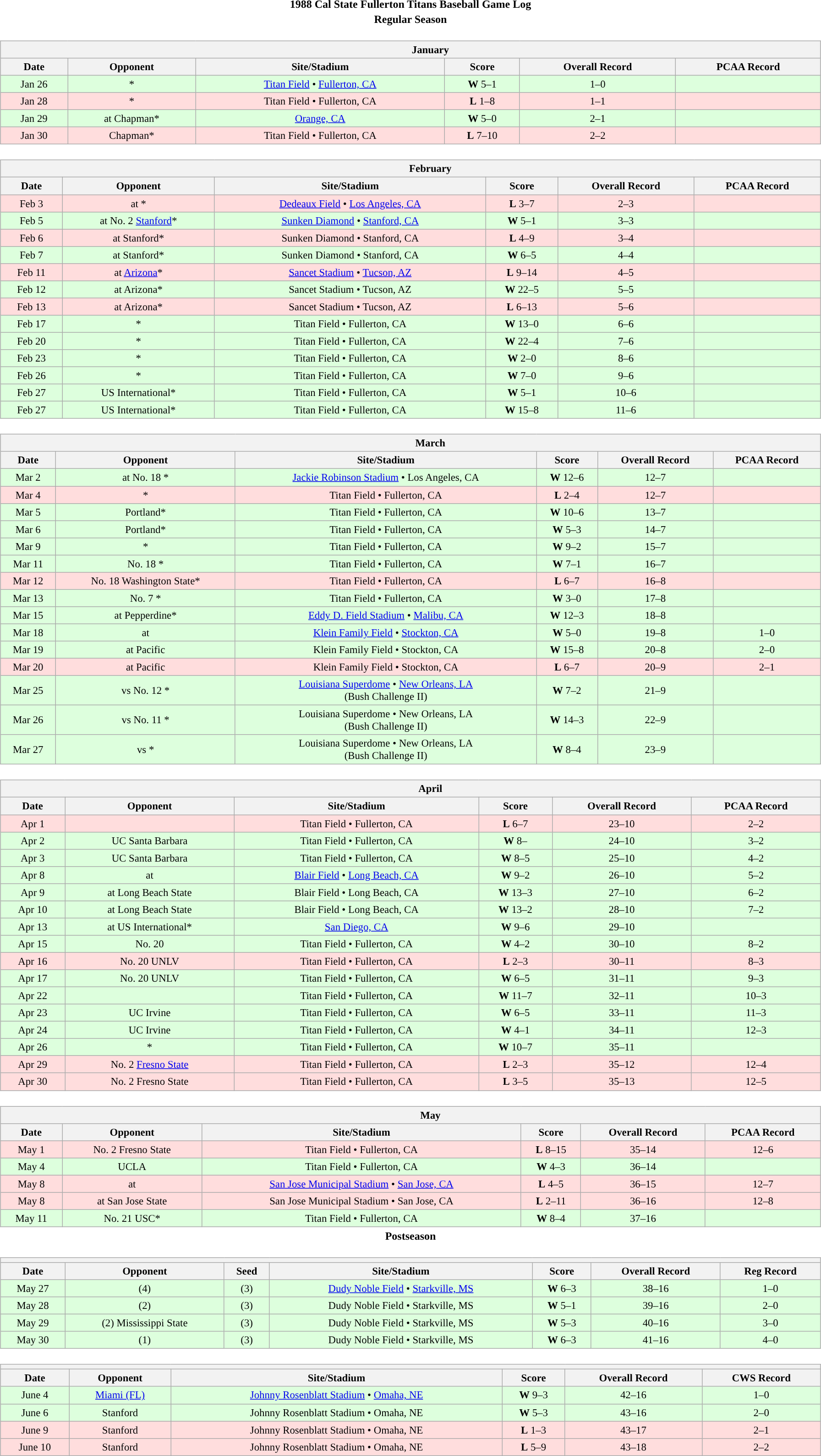<table class="toccolours" width=95% style="margin:1.5em auto; text-align:center;">
<tr>
<th colspan=2>1988 Cal State Fullerton Titans Baseball Game Log</th>
</tr>
<tr>
<th colspan=2>Regular Season</th>
</tr>
<tr valign="top">
<td><br><table class="wikitable collapsible collapsed" style="margin:auto; font-size:95%; width:100%">
<tr>
<th colspan=11 style="padding-left:4em;">January</th>
</tr>
<tr>
<th>Date</th>
<th>Opponent</th>
<th>Site/Stadium</th>
<th>Score</th>
<th>Overall Record</th>
<th>PCAA Record</th>
</tr>
<tr bgcolor=ddffdd>
<td>Jan 26</td>
<td>*</td>
<td><a href='#'>Titan Field</a> • <a href='#'>Fullerton, CA</a></td>
<td><strong>W</strong> 5–1</td>
<td>1–0</td>
<td></td>
</tr>
<tr bgcolor=ffdddd>
<td>Jan 28</td>
<td>*</td>
<td>Titan Field • Fullerton, CA</td>
<td><strong>L</strong> 1–8</td>
<td>1–1</td>
<td></td>
</tr>
<tr bgcolor=ddffdd>
<td>Jan 29</td>
<td>at Chapman*</td>
<td><a href='#'>Orange, CA</a></td>
<td><strong>W</strong> 5–0</td>
<td>2–1</td>
<td></td>
</tr>
<tr bgcolor=ffdddd>
<td>Jan 30</td>
<td>Chapman*</td>
<td>Titan Field • Fullerton, CA</td>
<td><strong>L</strong> 7–10</td>
<td>2–2</td>
<td></td>
</tr>
</table>
</td>
</tr>
<tr>
<td><br><table class="wikitable collapsible collapsed" style="margin:auto; font-size:95%; width:100%">
<tr>
<th colspan=11 style="padding-left:4em;">February</th>
</tr>
<tr>
<th>Date</th>
<th>Opponent</th>
<th>Site/Stadium</th>
<th>Score</th>
<th>Overall Record</th>
<th>PCAA Record</th>
</tr>
<tr bgcolor=ffdddd>
<td>Feb 3</td>
<td>at *</td>
<td><a href='#'>Dedeaux Field</a> • <a href='#'>Los Angeles, CA</a></td>
<td><strong>L</strong> 3–7</td>
<td>2–3</td>
<td></td>
</tr>
<tr bgcolor=ddffdd>
<td>Feb 5</td>
<td>at No. 2 <a href='#'>Stanford</a>*</td>
<td><a href='#'>Sunken Diamond</a> • <a href='#'>Stanford, CA</a></td>
<td><strong>W</strong> 5–1</td>
<td>3–3</td>
<td></td>
</tr>
<tr bgcolor=ffdddd>
<td>Feb 6</td>
<td>at Stanford*</td>
<td>Sunken Diamond • Stanford, CA</td>
<td><strong>L</strong> 4–9</td>
<td>3–4</td>
<td></td>
</tr>
<tr bgcolor=ddffdd>
<td>Feb 7</td>
<td>at Stanford*</td>
<td>Sunken Diamond • Stanford, CA</td>
<td><strong>W</strong> 6–5</td>
<td>4–4</td>
<td></td>
</tr>
<tr bgcolor=ffdddd>
<td>Feb 11</td>
<td>at <a href='#'>Arizona</a>*</td>
<td><a href='#'>Sancet Stadium</a> • <a href='#'>Tucson, AZ</a></td>
<td><strong>L</strong> 9–14</td>
<td>4–5</td>
<td></td>
</tr>
<tr bgcolor=ddffdd>
<td>Feb 12</td>
<td>at Arizona*</td>
<td>Sancet Stadium • Tucson, AZ</td>
<td><strong>W</strong> 22–5</td>
<td>5–5</td>
<td></td>
</tr>
<tr bgcolor=ffdddd>
<td>Feb 13</td>
<td>at Arizona*</td>
<td>Sancet Stadium • Tucson, AZ</td>
<td><strong>L</strong> 6–13</td>
<td>5–6</td>
<td></td>
</tr>
<tr bgcolor=ddffdd>
<td>Feb 17</td>
<td>*</td>
<td>Titan Field • Fullerton, CA</td>
<td><strong>W</strong> 13–0</td>
<td>6–6</td>
<td></td>
</tr>
<tr bgcolor=ddffdd>
<td>Feb 20</td>
<td>*</td>
<td>Titan Field • Fullerton, CA</td>
<td><strong>W</strong> 22–4</td>
<td>7–6</td>
<td></td>
</tr>
<tr bgcolor=ddffdd>
<td>Feb 23</td>
<td>*</td>
<td>Titan Field • Fullerton, CA</td>
<td><strong>W</strong> 2–0</td>
<td>8–6</td>
<td></td>
</tr>
<tr bgcolor=ddffdd>
<td>Feb 26</td>
<td>*</td>
<td>Titan Field • Fullerton, CA</td>
<td><strong>W</strong> 7–0</td>
<td>9–6</td>
<td></td>
</tr>
<tr bgcolor=ddffdd>
<td>Feb 27</td>
<td>US International*</td>
<td>Titan Field • Fullerton, CA</td>
<td><strong>W</strong> 5–1</td>
<td>10–6</td>
<td></td>
</tr>
<tr bgcolor=ddffdd>
<td>Feb 27</td>
<td>US International*</td>
<td>Titan Field • Fullerton, CA</td>
<td><strong>W</strong> 15–8</td>
<td>11–6</td>
<td></td>
</tr>
</table>
</td>
</tr>
<tr>
<td><br><table class="wikitable collapsible collapsed" style="margin:auto; font-size:95%; width:100%">
<tr>
<th colspan=11 style="padding-left:4em;">March</th>
</tr>
<tr>
<th>Date</th>
<th>Opponent</th>
<th>Site/Stadium</th>
<th>Score</th>
<th>Overall Record</th>
<th>PCAA Record</th>
</tr>
<tr bgcolor=ddffdd>
<td>Mar 2</td>
<td>at No. 18 *</td>
<td><a href='#'>Jackie Robinson Stadium</a> • Los Angeles, CA</td>
<td><strong>W</strong> 12–6</td>
<td>12–7</td>
<td></td>
</tr>
<tr bgcolor=ffdddd>
<td>Mar 4</td>
<td>*</td>
<td>Titan Field • Fullerton, CA</td>
<td><strong>L</strong> 2–4</td>
<td>12–7</td>
<td></td>
</tr>
<tr bgcolor=ddffdd>
<td>Mar 5</td>
<td>Portland*</td>
<td>Titan Field • Fullerton, CA</td>
<td><strong>W</strong> 10–6</td>
<td>13–7</td>
<td></td>
</tr>
<tr bgcolor=ddffdd>
<td>Mar 6</td>
<td>Portland*</td>
<td>Titan Field • Fullerton, CA</td>
<td><strong>W</strong> 5–3</td>
<td>14–7</td>
<td></td>
</tr>
<tr bgcolor=ddffdd>
<td>Mar 9</td>
<td>*</td>
<td>Titan Field • Fullerton, CA</td>
<td><strong>W</strong> 9–2</td>
<td>15–7</td>
<td></td>
</tr>
<tr bgcolor=ddffdd>
<td>Mar 11</td>
<td>No. 18 *</td>
<td>Titan Field • Fullerton, CA</td>
<td><strong>W</strong> 7–1</td>
<td>16–7</td>
<td></td>
</tr>
<tr bgcolor=ffdddd>
<td>Mar 12</td>
<td>No. 18 Washington State*</td>
<td>Titan Field • Fullerton, CA</td>
<td><strong>L</strong> 6–7</td>
<td>16–8</td>
<td></td>
</tr>
<tr bgcolor=ddffdd>
<td>Mar 13</td>
<td>No. 7 *</td>
<td>Titan Field • Fullerton, CA</td>
<td><strong>W</strong> 3–0</td>
<td>17–8</td>
<td></td>
</tr>
<tr bgcolor=ddffdd>
<td>Mar 15</td>
<td>at Pepperdine*</td>
<td><a href='#'>Eddy D. Field Stadium</a> • <a href='#'>Malibu, CA</a></td>
<td><strong>W</strong> 12–3</td>
<td>18–8</td>
<td></td>
</tr>
<tr bgcolor=ddffdd>
<td>Mar 18</td>
<td>at </td>
<td><a href='#'>Klein Family Field</a> • <a href='#'>Stockton, CA</a></td>
<td><strong>W</strong> 5–0</td>
<td>19–8</td>
<td>1–0</td>
</tr>
<tr bgcolor=ddffdd>
<td>Mar 19</td>
<td>at Pacific</td>
<td>Klein Family Field • Stockton, CA</td>
<td><strong>W</strong> 15–8</td>
<td>20–8</td>
<td>2–0</td>
</tr>
<tr bgcolor=ffdddd>
<td>Mar 20</td>
<td>at Pacific</td>
<td>Klein Family Field • Stockton, CA</td>
<td><strong>L</strong> 6–7</td>
<td>20–9</td>
<td>2–1</td>
</tr>
<tr bgcolor=ddffdd>
<td>Mar 25</td>
<td>vs No. 12 *</td>
<td><a href='#'>Louisiana Superdome</a> • <a href='#'>New Orleans, LA</a><br>(Bush Challenge II)</td>
<td><strong>W</strong> 7–2</td>
<td>21–9</td>
<td></td>
</tr>
<tr bgcolor=ddffdd>
<td>Mar 26</td>
<td>vs No. 11 *</td>
<td>Louisiana Superdome • New Orleans, LA<br>(Bush Challenge II)</td>
<td><strong>W</strong> 14–3</td>
<td>22–9</td>
<td></td>
</tr>
<tr bgcolor=ddffdd>
<td>Mar 27</td>
<td>vs *</td>
<td>Louisiana Superdome • New Orleans, LA<br>(Bush Challenge II)</td>
<td><strong>W</strong> 8–4</td>
<td>23–9</td>
<td></td>
</tr>
</table>
</td>
</tr>
<tr>
<td><br><table class="wikitable collapsible collapsed" style="margin:auto; font-size:95%; width:100%">
<tr>
<th colspan=11 style="padding-left:4em;">April</th>
</tr>
<tr>
<th>Date</th>
<th>Opponent</th>
<th>Site/Stadium</th>
<th>Score</th>
<th>Overall Record</th>
<th>PCAA Record</th>
</tr>
<tr bgcolor=ffdddd>
<td>Apr 1</td>
<td></td>
<td>Titan Field • Fullerton, CA</td>
<td><strong>L</strong> 6–7</td>
<td>23–10</td>
<td>2–2</td>
</tr>
<tr bgcolor=ddffdd>
<td>Apr 2</td>
<td>UC Santa Barbara</td>
<td>Titan Field • Fullerton, CA</td>
<td><strong>W</strong> 8–</td>
<td>24–10</td>
<td>3–2</td>
</tr>
<tr bgcolor=ddffdd>
<td>Apr 3</td>
<td>UC Santa Barbara</td>
<td>Titan Field • Fullerton, CA</td>
<td><strong>W</strong> 8–5</td>
<td>25–10</td>
<td>4–2</td>
</tr>
<tr bgcolor=ddffdd>
<td>Apr 8</td>
<td>at </td>
<td><a href='#'>Blair Field</a> • <a href='#'>Long Beach, CA</a></td>
<td><strong>W</strong> 9–2</td>
<td>26–10</td>
<td>5–2</td>
</tr>
<tr bgcolor=ddffdd>
<td>Apr 9</td>
<td>at Long Beach State</td>
<td>Blair Field • Long Beach, CA</td>
<td><strong>W</strong> 13–3</td>
<td>27–10</td>
<td>6–2</td>
</tr>
<tr bgcolor=ddffdd>
<td>Apr 10</td>
<td>at Long Beach State</td>
<td>Blair Field • Long Beach, CA</td>
<td><strong>W</strong> 13–2</td>
<td>28–10</td>
<td>7–2</td>
</tr>
<tr bgcolor=ddffdd>
<td>Apr 13</td>
<td>at US International*</td>
<td><a href='#'>San Diego, CA</a></td>
<td><strong>W</strong> 9–6</td>
<td>29–10</td>
<td></td>
</tr>
<tr bgcolor=ddffdd>
<td>Apr 15</td>
<td>No. 20 </td>
<td>Titan Field • Fullerton, CA</td>
<td><strong>W</strong> 4–2</td>
<td>30–10</td>
<td>8–2</td>
</tr>
<tr bgcolor=ffdddd>
<td>Apr 16</td>
<td>No. 20 UNLV</td>
<td>Titan Field • Fullerton, CA</td>
<td><strong>L</strong> 2–3</td>
<td>30–11</td>
<td>8–3</td>
</tr>
<tr bgcolor=ddffdd>
<td>Apr 17</td>
<td>No. 20 UNLV</td>
<td>Titan Field • Fullerton, CA</td>
<td><strong>W</strong> 6–5</td>
<td>31–11</td>
<td>9–3</td>
</tr>
<tr bgcolor=ddffdd>
<td>Apr 22</td>
<td></td>
<td>Titan Field • Fullerton, CA</td>
<td><strong>W</strong> 11–7</td>
<td>32–11</td>
<td>10–3</td>
</tr>
<tr bgcolor=ddffdd>
<td>Apr 23</td>
<td>UC Irvine</td>
<td>Titan Field • Fullerton, CA</td>
<td><strong>W</strong> 6–5</td>
<td>33–11</td>
<td>11–3</td>
</tr>
<tr bgcolor=ddffdd>
<td>Apr 24</td>
<td>UC Irvine</td>
<td>Titan Field • Fullerton, CA</td>
<td><strong>W</strong> 4–1</td>
<td>34–11</td>
<td>12–3</td>
</tr>
<tr bgcolor=ddffdd>
<td>Apr 26</td>
<td>*</td>
<td>Titan Field • Fullerton, CA</td>
<td><strong>W</strong> 10–7</td>
<td>35–11</td>
<td></td>
</tr>
<tr bgcolor=ffdddd>
<td>Apr 29</td>
<td>No. 2 <a href='#'>Fresno State</a></td>
<td>Titan Field • Fullerton, CA</td>
<td><strong>L</strong> 2–3</td>
<td>35–12</td>
<td>12–4</td>
</tr>
<tr bgcolor=ffdddd>
<td>Apr 30</td>
<td>No. 2 Fresno State</td>
<td>Titan Field • Fullerton, CA</td>
<td><strong>L</strong> 3–5</td>
<td>35–13</td>
<td>12–5</td>
</tr>
</table>
</td>
</tr>
<tr>
<td><br><table class="wikitable collapsible collapsed" style="margin:auto; font-size:95%; width:100%">
<tr>
<th colspan=11 style="padding-left:4em;">May</th>
</tr>
<tr>
<th>Date</th>
<th>Opponent</th>
<th>Site/Stadium</th>
<th>Score</th>
<th>Overall Record</th>
<th>PCAA Record</th>
</tr>
<tr bgcolor=ffdddd>
<td>May 1</td>
<td>No. 2 Fresno State</td>
<td>Titan Field • Fullerton, CA</td>
<td><strong>L</strong> 8–15</td>
<td>35–14</td>
<td>12–6</td>
</tr>
<tr bgcolor=ddffdd>
<td>May 4</td>
<td>UCLA</td>
<td>Titan Field • Fullerton, CA</td>
<td><strong>W</strong> 4–3</td>
<td>36–14</td>
<td></td>
</tr>
<tr bgcolor=ffdddd>
<td>May 8</td>
<td>at </td>
<td><a href='#'>San Jose Municipal Stadium</a> • <a href='#'>San Jose, CA</a></td>
<td><strong>L</strong> 4–5</td>
<td>36–15</td>
<td>12–7</td>
</tr>
<tr bgcolor=ffdddd>
<td>May 8</td>
<td>at San Jose State</td>
<td>San Jose Municipal Stadium • San Jose, CA</td>
<td><strong>L</strong> 2–11</td>
<td>36–16</td>
<td>12–8</td>
</tr>
<tr bgcolor=ddffdd>
<td>May 11</td>
<td>No. 21 USC*</td>
<td>Titan Field • Fullerton, CA</td>
<td><strong>W</strong> 8–4</td>
<td>37–16</td>
<td></td>
</tr>
</table>
</td>
</tr>
<tr>
<th colspan=2>Postseason</th>
</tr>
<tr valign="top">
<td><br><table class="wikitable collapsible collapsed" style="margin:auto; font-size:95%; width:100%">
<tr>
<th colspan=11 style="padding-left:4em;"></th>
</tr>
<tr>
<th>Date</th>
<th>Opponent</th>
<th>Seed</th>
<th>Site/Stadium</th>
<th>Score</th>
<th>Overall Record</th>
<th>Reg Record</th>
</tr>
<tr bgcolor=ddffdd>
<td>May 27</td>
<td>(4) </td>
<td>(3)</td>
<td><a href='#'>Dudy Noble Field</a> • <a href='#'>Starkville, MS</a></td>
<td><strong>W</strong> 6–3</td>
<td>38–16</td>
<td>1–0</td>
</tr>
<tr bgcolor=ddffdd>
<td>May 28</td>
<td>(2) </td>
<td>(3)</td>
<td>Dudy Noble Field • Starkville, MS</td>
<td><strong>W</strong> 5–1</td>
<td>39–16</td>
<td>2–0</td>
</tr>
<tr bgcolor=ddffdd>
<td>May 29</td>
<td>(2) Mississippi State</td>
<td>(3)</td>
<td>Dudy Noble Field • Starkville, MS</td>
<td><strong>W</strong> 5–3</td>
<td>40–16</td>
<td>3–0</td>
</tr>
<tr bgcolor=ddffdd>
<td>May 30</td>
<td>(1) </td>
<td>(3)</td>
<td>Dudy Noble Field • Starkville, MS</td>
<td><strong>W</strong> 6–3</td>
<td>41–16</td>
<td>4–0</td>
</tr>
</table>
</td>
</tr>
<tr valign="top">
<td><br><table class="wikitable collapsible collapsed" style="margin:auto; font-size:95%; width:100%">
<tr>
<th colspan=11 style="padding-left:4em; "></th>
</tr>
<tr>
<th>Date</th>
<th>Opponent</th>
<th>Site/Stadium</th>
<th>Score</th>
<th>Overall Record</th>
<th>CWS Record</th>
</tr>
<tr bgcolor=ddffdd>
<td>June 4</td>
<td><a href='#'>Miami (FL)</a></td>
<td><a href='#'>Johnny Rosenblatt Stadium</a> • <a href='#'>Omaha, NE</a></td>
<td><strong>W</strong> 9–3</td>
<td>42–16</td>
<td>1–0</td>
</tr>
<tr bgcolor=ddffdd>
<td>June 6</td>
<td>Stanford</td>
<td>Johnny Rosenblatt Stadium • Omaha, NE</td>
<td><strong>W</strong> 5–3</td>
<td>43–16</td>
<td>2–0</td>
</tr>
<tr bgcolor=ffdddd>
<td>June 9</td>
<td>Stanford</td>
<td>Johnny Rosenblatt Stadium • Omaha, NE</td>
<td><strong>L</strong> 1–3</td>
<td>43–17</td>
<td>2–1</td>
</tr>
<tr bgcolor=ffdddd>
<td>June 10</td>
<td>Stanford</td>
<td>Johnny Rosenblatt Stadium • Omaha, NE</td>
<td><strong>L</strong> 5–9</td>
<td>43–18</td>
<td>2–2</td>
</tr>
</table>
</td>
</tr>
</table>
